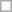<table class="wikitable">
<tr>
<td></td>
</tr>
</table>
